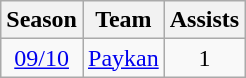<table class="wikitable" style="text-align: center;">
<tr>
<th>Season</th>
<th>Team</th>
<th>Assists</th>
</tr>
<tr>
<td><a href='#'>09/10</a></td>
<td align="left"><a href='#'>Paykan</a></td>
<td>1</td>
</tr>
</table>
